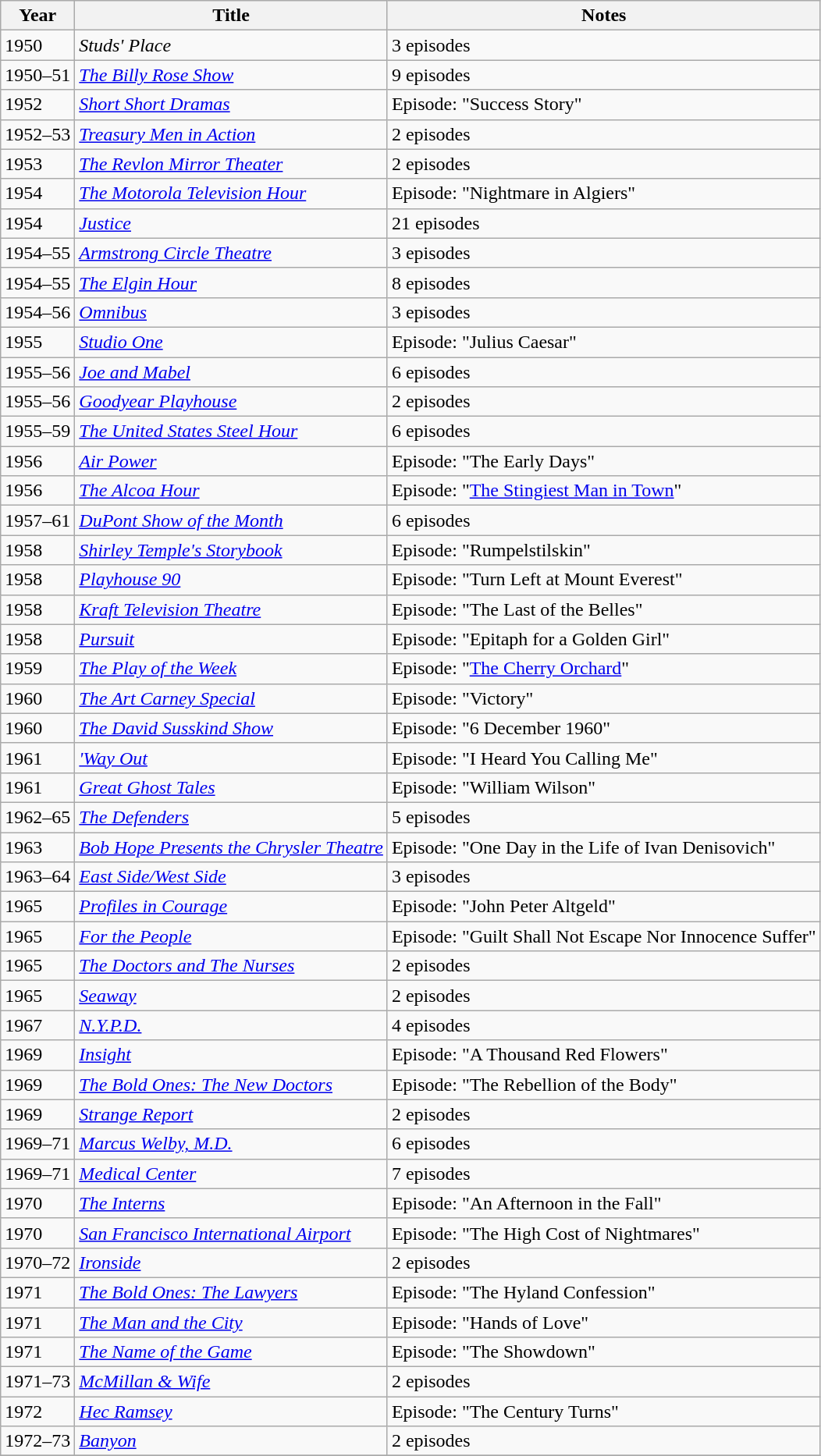<table class="wikitable sortable">
<tr>
<th>Year</th>
<th>Title</th>
<th>Notes</th>
</tr>
<tr>
<td>1950</td>
<td><em>Studs' Place</em></td>
<td>3 episodes</td>
</tr>
<tr>
<td>1950–51</td>
<td><em><a href='#'>The Billy Rose Show</a></em></td>
<td>9 episodes</td>
</tr>
<tr>
<td>1952</td>
<td><em><a href='#'>Short Short Dramas</a></em></td>
<td>Episode: "Success Story"</td>
</tr>
<tr>
<td>1952–53</td>
<td><em><a href='#'>Treasury Men in Action</a></em></td>
<td>2 episodes</td>
</tr>
<tr>
<td>1953</td>
<td><em><a href='#'>The Revlon Mirror Theater</a></em></td>
<td>2 episodes</td>
</tr>
<tr>
<td>1954</td>
<td><em><a href='#'>The Motorola Television Hour</a></em></td>
<td>Episode: "Nightmare in Algiers"</td>
</tr>
<tr>
<td>1954</td>
<td><em><a href='#'>Justice</a></em></td>
<td>21 episodes</td>
</tr>
<tr>
<td>1954–55</td>
<td><em><a href='#'>Armstrong Circle Theatre</a></em></td>
<td>3 episodes</td>
</tr>
<tr>
<td>1954–55</td>
<td><em><a href='#'>The Elgin Hour</a></em></td>
<td>8 episodes</td>
</tr>
<tr>
<td>1954–56</td>
<td><em><a href='#'>Omnibus</a></em></td>
<td>3 episodes</td>
</tr>
<tr>
<td>1955</td>
<td><em><a href='#'>Studio One</a></em></td>
<td>Episode: "Julius Caesar"</td>
</tr>
<tr>
<td>1955–56</td>
<td><em><a href='#'>Joe and Mabel</a></em></td>
<td>6 episodes</td>
</tr>
<tr>
<td>1955–56</td>
<td><em><a href='#'>Goodyear Playhouse</a></em></td>
<td>2 episodes</td>
</tr>
<tr>
<td>1955–59</td>
<td><em><a href='#'>The United States Steel Hour</a></em></td>
<td>6 episodes</td>
</tr>
<tr>
<td>1956</td>
<td><em><a href='#'>Air Power</a></em></td>
<td>Episode: "The Early Days"</td>
</tr>
<tr>
<td>1956</td>
<td><em><a href='#'>The Alcoa Hour</a></em></td>
<td>Episode: "<a href='#'>The Stingiest Man in Town</a>"</td>
</tr>
<tr>
<td>1957–61</td>
<td><em><a href='#'>DuPont Show of the Month</a></em></td>
<td>6 episodes</td>
</tr>
<tr>
<td>1958</td>
<td><em><a href='#'>Shirley Temple's Storybook</a></em></td>
<td>Episode: "Rumpelstilskin"</td>
</tr>
<tr>
<td>1958</td>
<td><em><a href='#'>Playhouse 90</a></em></td>
<td>Episode: "Turn Left at Mount Everest"</td>
</tr>
<tr>
<td>1958</td>
<td><em><a href='#'>Kraft Television Theatre</a></em></td>
<td>Episode: "The Last of the Belles"</td>
</tr>
<tr>
<td>1958</td>
<td><em><a href='#'>Pursuit</a></em></td>
<td>Episode: "Epitaph for a Golden Girl"</td>
</tr>
<tr>
<td>1959</td>
<td><em><a href='#'>The Play of the Week</a></em></td>
<td>Episode: "<a href='#'>The Cherry Orchard</a>"</td>
</tr>
<tr>
<td>1960</td>
<td><em><a href='#'>The Art Carney Special</a></em></td>
<td>Episode: "Victory"</td>
</tr>
<tr>
<td>1960</td>
<td><em><a href='#'>The David Susskind Show</a></em></td>
<td>Episode: "6 December 1960"</td>
</tr>
<tr>
<td>1961</td>
<td><em><a href='#'>'Way Out</a></em></td>
<td>Episode: "I Heard You Calling Me"</td>
</tr>
<tr>
<td>1961</td>
<td><em><a href='#'>Great Ghost Tales</a></em></td>
<td>Episode: "William Wilson"</td>
</tr>
<tr>
<td>1962–65</td>
<td><em><a href='#'>The Defenders</a></em></td>
<td>5 episodes</td>
</tr>
<tr>
<td>1963</td>
<td><em><a href='#'>Bob Hope Presents the Chrysler Theatre</a></em></td>
<td>Episode: "One Day in the Life of Ivan Denisovich"</td>
</tr>
<tr>
<td>1963–64</td>
<td><em><a href='#'>East Side/West Side</a></em></td>
<td>3 episodes</td>
</tr>
<tr>
<td>1965</td>
<td><em><a href='#'>Profiles in Courage</a></em></td>
<td>Episode: "John Peter Altgeld"</td>
</tr>
<tr>
<td>1965</td>
<td><em><a href='#'>For the People</a></em></td>
<td>Episode: "Guilt Shall Not Escape Nor Innocence Suffer"</td>
</tr>
<tr>
<td>1965</td>
<td><em><a href='#'>The Doctors and The Nurses</a></em></td>
<td>2 episodes</td>
</tr>
<tr>
<td>1965</td>
<td><em><a href='#'>Seaway</a></em></td>
<td>2 episodes</td>
</tr>
<tr>
<td>1967</td>
<td><em><a href='#'>N.Y.P.D.</a></em></td>
<td>4 episodes</td>
</tr>
<tr>
<td>1969</td>
<td><em><a href='#'>Insight</a></em></td>
<td>Episode: "A Thousand Red Flowers"</td>
</tr>
<tr>
<td>1969</td>
<td><em><a href='#'>The Bold Ones: The New Doctors</a></em></td>
<td>Episode: "The Rebellion of the Body"</td>
</tr>
<tr>
<td>1969</td>
<td><em><a href='#'>Strange Report</a></em></td>
<td>2 episodes</td>
</tr>
<tr>
<td>1969–71</td>
<td><em><a href='#'>Marcus Welby, M.D.</a></em></td>
<td>6 episodes</td>
</tr>
<tr>
<td>1969–71</td>
<td><em><a href='#'>Medical Center</a></em></td>
<td>7 episodes</td>
</tr>
<tr>
<td>1970</td>
<td><em><a href='#'>The Interns</a></em></td>
<td>Episode: "An Afternoon in the Fall"</td>
</tr>
<tr>
<td>1970</td>
<td><em><a href='#'>San Francisco International Airport</a></em></td>
<td>Episode: "The High Cost of Nightmares"</td>
</tr>
<tr>
<td>1970–72</td>
<td><em><a href='#'>Ironside</a></em></td>
<td>2 episodes</td>
</tr>
<tr>
<td>1971</td>
<td><em><a href='#'>The Bold Ones: The Lawyers</a></em></td>
<td>Episode: "The Hyland Confession"</td>
</tr>
<tr>
<td>1971</td>
<td><em><a href='#'>The Man and the City</a></em></td>
<td>Episode: "Hands of Love"</td>
</tr>
<tr>
<td>1971</td>
<td><em><a href='#'>The Name of the Game</a></em></td>
<td>Episode: "The Showdown"</td>
</tr>
<tr>
<td>1971–73</td>
<td><em><a href='#'>McMillan & Wife</a></em></td>
<td>2 episodes</td>
</tr>
<tr>
<td>1972</td>
<td><em><a href='#'>Hec Ramsey</a></em></td>
<td>Episode: "The Century Turns"</td>
</tr>
<tr>
<td>1972–73</td>
<td><em><a href='#'>Banyon</a></em></td>
<td>2 episodes</td>
</tr>
<tr>
</tr>
</table>
